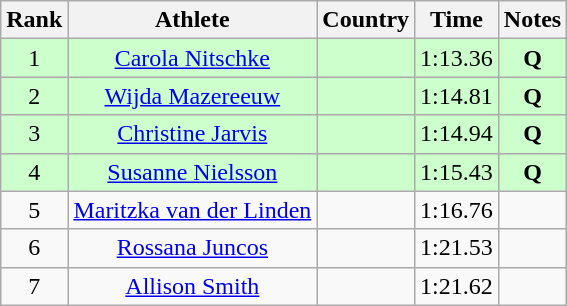<table class="wikitable sortable" style="text-align:center">
<tr>
<th>Rank</th>
<th>Athlete</th>
<th>Country</th>
<th>Time</th>
<th>Notes</th>
</tr>
<tr bgcolor=ccffcc>
<td>1</td>
<td><a href='#'>Carola Nitschke</a></td>
<td align=left></td>
<td>1:13.36</td>
<td><strong>Q </strong></td>
</tr>
<tr bgcolor=ccffcc>
<td>2</td>
<td><a href='#'>Wijda Mazereeuw</a></td>
<td align=left></td>
<td>1:14.81</td>
<td><strong>Q </strong></td>
</tr>
<tr bgcolor=ccffcc>
<td>3</td>
<td><a href='#'>Christine Jarvis</a></td>
<td align=left></td>
<td>1:14.94</td>
<td><strong>Q </strong></td>
</tr>
<tr bgcolor=ccffcc>
<td>4</td>
<td><a href='#'>Susanne Nielsson</a></td>
<td align=left></td>
<td>1:15.43</td>
<td><strong>Q </strong></td>
</tr>
<tr>
<td>5</td>
<td><a href='#'>Maritzka van der Linden</a></td>
<td align=left></td>
<td>1:16.76</td>
<td><strong> </strong></td>
</tr>
<tr>
<td>6</td>
<td><a href='#'>Rossana Juncos</a></td>
<td align=left></td>
<td>1:21.53</td>
<td><strong> </strong></td>
</tr>
<tr>
<td>7</td>
<td><a href='#'>Allison Smith</a></td>
<td align=left></td>
<td>1:21.62</td>
<td><strong> </strong></td>
</tr>
</table>
